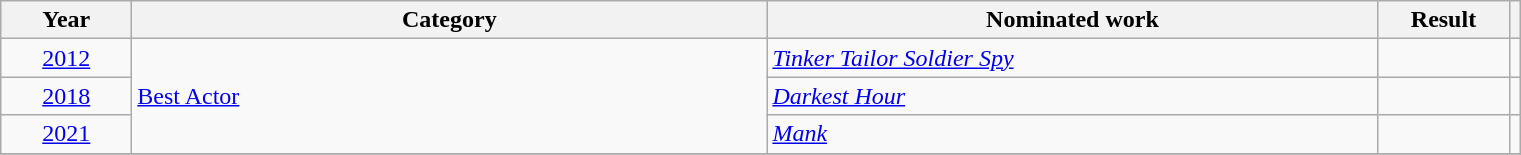<table class=wikitable>
<tr>
<th scope="col" style="width:5em;">Year</th>
<th scope="col" style="width:26em;">Category</th>
<th scope="col" style="width:25em;">Nominated work</th>
<th scope="col" style="width:5em;">Result</th>
<th></th>
</tr>
<tr>
<td style="text-align:center;"><a href='#'>2012</a></td>
<td rowspan="3"><a href='#'>Best Actor</a></td>
<td><em><a href='#'>Tinker Tailor Soldier Spy</a></em></td>
<td></td>
<td style="text-align:center;"></td>
</tr>
<tr>
<td style="text-align:center;"><a href='#'>2018</a></td>
<td><em><a href='#'>Darkest Hour</a></em></td>
<td></td>
<td style="text-align:center;"></td>
</tr>
<tr>
<td style="text-align:center;"><a href='#'>2021</a></td>
<td><em><a href='#'>Mank</a></em></td>
<td></td>
<td style="text-align:center;"></td>
</tr>
<tr>
</tr>
</table>
